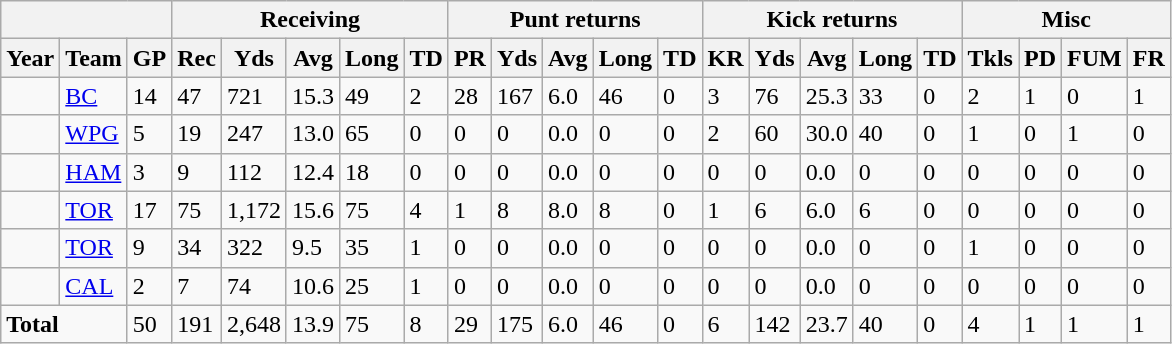<table class="wikitable">
<tr>
<th colspan=3></th>
<th colspan=5>Receiving</th>
<th colspan=5>Punt returns</th>
<th colspan=5>Kick returns</th>
<th colspan=4>Misc</th>
</tr>
<tr>
<th>Year</th>
<th>Team</th>
<th>GP</th>
<th>Rec</th>
<th>Yds</th>
<th>Avg</th>
<th>Long</th>
<th>TD</th>
<th>PR</th>
<th>Yds</th>
<th>Avg</th>
<th>Long</th>
<th>TD</th>
<th>KR</th>
<th>Yds</th>
<th>Avg</th>
<th>Long</th>
<th>TD</th>
<th>Tkls</th>
<th>PD</th>
<th>FUM</th>
<th>FR</th>
</tr>
<tr>
<td></td>
<td><a href='#'>BC</a></td>
<td>14</td>
<td>47</td>
<td>721</td>
<td>15.3</td>
<td>49</td>
<td>2</td>
<td>28</td>
<td>167</td>
<td>6.0</td>
<td>46</td>
<td>0</td>
<td>3</td>
<td>76</td>
<td>25.3</td>
<td>33</td>
<td>0</td>
<td>2</td>
<td>1</td>
<td>0</td>
<td>1</td>
</tr>
<tr>
<td></td>
<td><a href='#'>WPG</a></td>
<td>5</td>
<td>19</td>
<td>247</td>
<td>13.0</td>
<td>65</td>
<td>0</td>
<td>0</td>
<td>0</td>
<td>0.0</td>
<td>0</td>
<td>0</td>
<td>2</td>
<td>60</td>
<td>30.0</td>
<td>40</td>
<td>0</td>
<td>1</td>
<td>0</td>
<td>1</td>
<td>0</td>
</tr>
<tr>
<td></td>
<td><a href='#'>HAM</a></td>
<td>3</td>
<td>9</td>
<td>112</td>
<td>12.4</td>
<td>18</td>
<td>0</td>
<td>0</td>
<td>0</td>
<td>0.0</td>
<td>0</td>
<td>0</td>
<td>0</td>
<td>0</td>
<td>0.0</td>
<td>0</td>
<td>0</td>
<td>0</td>
<td>0</td>
<td>0</td>
<td>0</td>
</tr>
<tr>
<td></td>
<td><a href='#'>TOR</a></td>
<td>17</td>
<td>75</td>
<td>1,172</td>
<td>15.6</td>
<td>75</td>
<td>4</td>
<td>1</td>
<td>8</td>
<td>8.0</td>
<td>8</td>
<td>0</td>
<td>1</td>
<td>6</td>
<td>6.0</td>
<td>6</td>
<td>0</td>
<td>0</td>
<td>0</td>
<td>0</td>
<td>0</td>
</tr>
<tr>
<td></td>
<td><a href='#'>TOR</a></td>
<td>9</td>
<td>34</td>
<td>322</td>
<td>9.5</td>
<td>35</td>
<td>1</td>
<td>0</td>
<td>0</td>
<td>0.0</td>
<td>0</td>
<td>0</td>
<td>0</td>
<td>0</td>
<td>0.0</td>
<td>0</td>
<td>0</td>
<td>1</td>
<td>0</td>
<td>0</td>
<td>0</td>
</tr>
<tr>
<td></td>
<td><a href='#'>CAL</a></td>
<td>2</td>
<td>7</td>
<td>74</td>
<td>10.6</td>
<td>25</td>
<td>1</td>
<td>0</td>
<td>0</td>
<td>0.0</td>
<td>0</td>
<td>0</td>
<td>0</td>
<td>0</td>
<td>0.0</td>
<td>0</td>
<td>0</td>
<td>0</td>
<td>0</td>
<td>0</td>
<td>0</td>
</tr>
<tr>
<td colspan=2><strong>Total</strong></td>
<td>50</td>
<td>191</td>
<td>2,648</td>
<td>13.9</td>
<td>75</td>
<td>8</td>
<td>29</td>
<td>175</td>
<td>6.0</td>
<td>46</td>
<td>0</td>
<td>6</td>
<td>142</td>
<td>23.7</td>
<td>40</td>
<td>0</td>
<td>4</td>
<td>1</td>
<td>1</td>
<td>1</td>
</tr>
</table>
